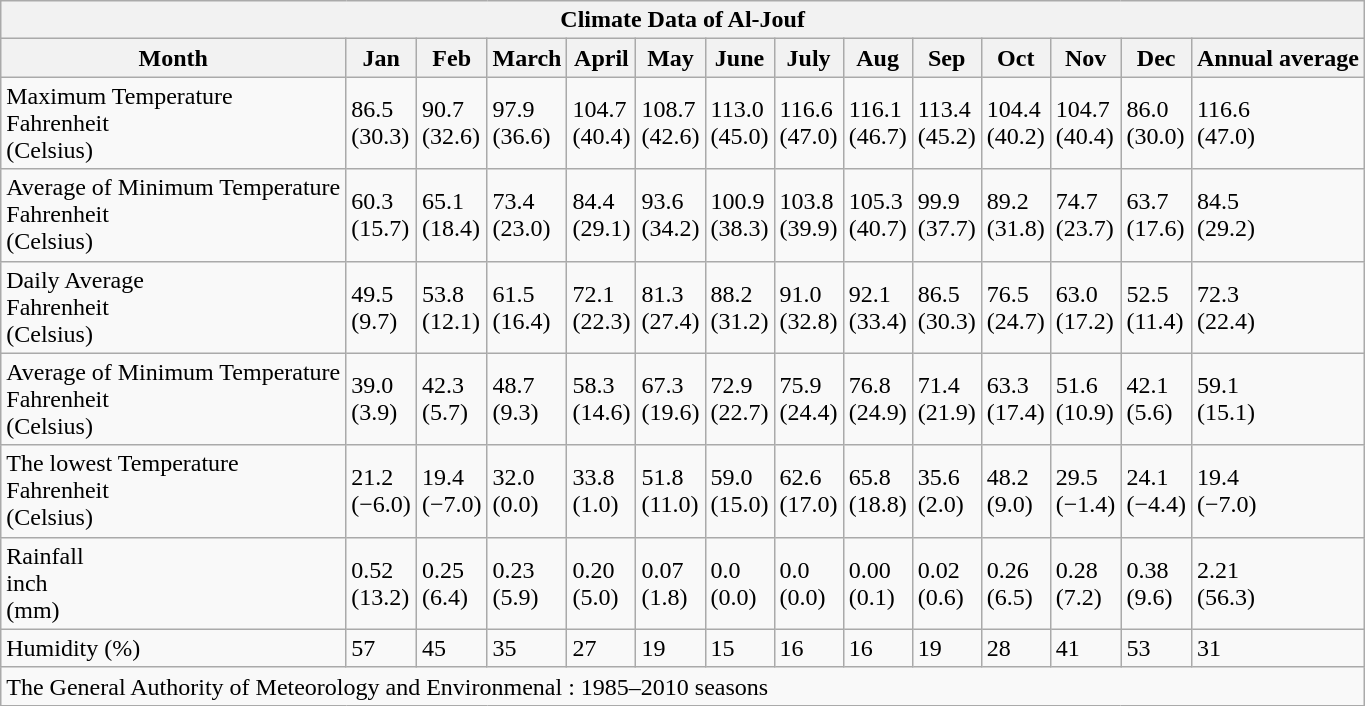<table class="wikitable">
<tr>
<th colspan="14">Climate Data of Al-Jouf</th>
</tr>
<tr>
<th>Month</th>
<th>Jan</th>
<th>Feb</th>
<th>March</th>
<th>April</th>
<th>May</th>
<th>June</th>
<th>July</th>
<th>Aug</th>
<th>Sep</th>
<th>Oct</th>
<th>Nov</th>
<th>Dec</th>
<th>Annual average</th>
</tr>
<tr>
<td>Maximum Temperature<br>Fahrenheit<br>(Celsius)</td>
<td>86.5<br>(30.3)</td>
<td>90.7<br>(32.6)</td>
<td>97.9<br>(36.6)</td>
<td>104.7<br>(40.4)</td>
<td>108.7<br>(42.6)</td>
<td>113.0<br>(45.0)</td>
<td>116.6<br>(47.0)</td>
<td>116.1<br>(46.7)</td>
<td>113.4<br>(45.2)</td>
<td>104.4<br>(40.2)</td>
<td>104.7<br>(40.4)</td>
<td>86.0<br>(30.0)</td>
<td>116.6<br>(47.0)</td>
</tr>
<tr>
<td>Average of Minimum Temperature<br>Fahrenheit<br>(Celsius)</td>
<td>60.3<br>(15.7)</td>
<td>65.1<br>(18.4)</td>
<td>73.4<br>(23.0)</td>
<td>84.4<br>(29.1)</td>
<td>93.6<br>(34.2)</td>
<td>100.9<br>(38.3)</td>
<td>103.8<br>(39.9)</td>
<td>105.3<br>(40.7)</td>
<td>99.9<br>(37.7)</td>
<td>89.2<br>(31.8)</td>
<td>74.7<br>(23.7)</td>
<td>63.7<br>(17.6)</td>
<td>84.5<br>(29.2)</td>
</tr>
<tr>
<td>Daily Average<br>Fahrenheit<br>(Celsius)</td>
<td>49.5<br>(9.7)</td>
<td>53.8<br>(12.1)</td>
<td>61.5<br>(16.4)</td>
<td>72.1<br>(22.3)</td>
<td>81.3<br>(27.4)</td>
<td>88.2<br>(31.2)</td>
<td>91.0<br>(32.8)</td>
<td>92.1<br>(33.4)</td>
<td>86.5<br>(30.3)</td>
<td>76.5<br>(24.7)</td>
<td>63.0<br>(17.2)</td>
<td>52.5<br>(11.4)</td>
<td>72.3<br>(22.4)</td>
</tr>
<tr>
<td>Average of Minimum Temperature<br>Fahrenheit<br>(Celsius)</td>
<td>39.0<br>(3.9)</td>
<td>42.3<br>(5.7)</td>
<td>48.7<br>(9.3)</td>
<td>58.3<br>(14.6)</td>
<td>67.3<br>(19.6)</td>
<td>72.9<br>(22.7)</td>
<td>75.9<br>(24.4)</td>
<td>76.8<br>(24.9)</td>
<td>71.4<br>(21.9)</td>
<td>63.3<br>(17.4)</td>
<td>51.6<br>(10.9)</td>
<td>42.1<br>(5.6)</td>
<td>59.1<br>(15.1)</td>
</tr>
<tr>
<td>The lowest Temperature<br>Fahrenheit<br>(Celsius)</td>
<td>21.2<br>(−6.0)</td>
<td>19.4<br>(−7.0)</td>
<td>32.0<br>(0.0)</td>
<td>33.8<br>(1.0)</td>
<td>51.8<br>(11.0)</td>
<td>59.0<br>(15.0)</td>
<td>62.6<br>(17.0)</td>
<td>65.8<br>(18.8)</td>
<td>35.6<br>(2.0)</td>
<td>48.2<br>(9.0)</td>
<td>29.5<br>(−1.4)</td>
<td>24.1<br>(−4.4)</td>
<td>19.4<br>(−7.0)</td>
</tr>
<tr>
<td>Rainfall<br>inch<br>(mm)</td>
<td>0.52<br>(13.2)</td>
<td>0.25<br>(6.4)</td>
<td>0.23<br>(5.9)</td>
<td>0.20<br>(5.0)</td>
<td>0.07<br>(1.8)</td>
<td>0.0<br>(0.0)</td>
<td>0.0<br>(0.0)</td>
<td>0.00<br>(0.1)</td>
<td>0.02<br>(0.6)</td>
<td>0.26<br>(6.5)</td>
<td>0.28<br>(7.2)</td>
<td>0.38<br>(9.6)</td>
<td>2.21<br>(56.3)</td>
</tr>
<tr>
<td>Humidity (%)</td>
<td>57</td>
<td>45</td>
<td>35</td>
<td>27</td>
<td>19</td>
<td>15</td>
<td>16</td>
<td>16</td>
<td>19</td>
<td>28</td>
<td>41</td>
<td>53</td>
<td>31</td>
</tr>
<tr>
<td colspan="14">The General Authority of Meteorology and Environmenal : 1985–2010 seasons</td>
</tr>
</table>
